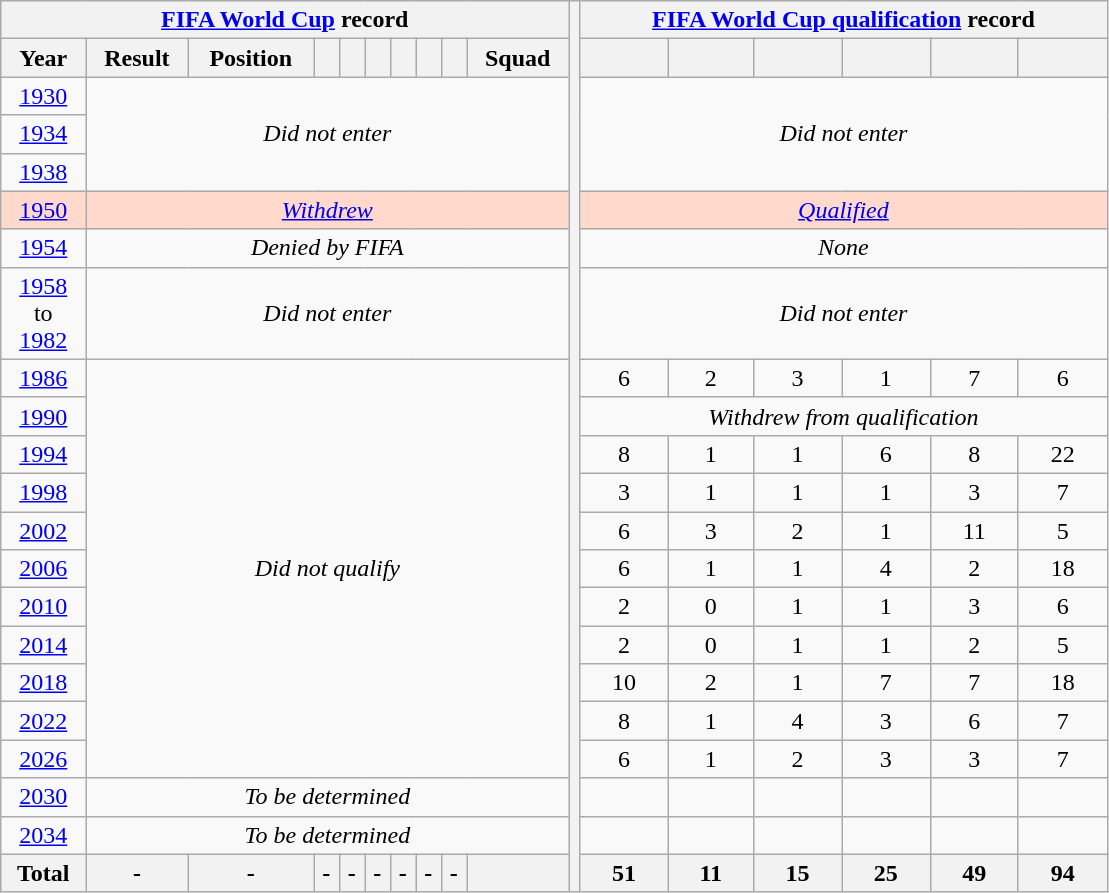<table class="wikitable" style="text-align:center">
<tr>
<th colspan=10><a href='#'>FIFA World Cup</a> record</th>
<th rowspan="22" style="width:1%;"></th>
<th colspan=6><a href='#'>FIFA World Cup qualification</a> record</th>
</tr>
<tr>
<th>Year</th>
<th>Result</th>
<th>Position</th>
<th></th>
<th></th>
<th></th>
<th></th>
<th></th>
<th></th>
<th>Squad</th>
<th></th>
<th></th>
<th></th>
<th></th>
<th></th>
<th></th>
</tr>
<tr>
<td> <a href='#'>1930</a></td>
<td rowspan=3 colspan=9><em>Did not enter</em></td>
<td rowspan=3 colspan=6><em>Did not enter</em></td>
</tr>
<tr>
<td> <a href='#'>1934</a></td>
</tr>
<tr>
<td> <a href='#'>1938</a></td>
</tr>
<tr style="background:#FFDACC">
<td> <a href='#'>1950</a></td>
<td colspan=9><em><a href='#'>Withdrew</a></em></td>
<td colspan=6><em><a href='#'>Qualified</a></em></td>
</tr>
<tr>
<td> <a href='#'>1954</a></td>
<td colspan=9><em>Denied by FIFA</em></td>
<td colspan=6><em>None</em></td>
</tr>
<tr>
<td> <a href='#'>1958</a><br>to<br> <a href='#'>1982</a></td>
<td colspan=9><em>Did not enter</em></td>
<td colspan=6><em>Did not enter</em></td>
</tr>
<tr>
<td> <a href='#'>1986</a></td>
<td colspan="9" rowspan="11"><em>Did not qualify</em></td>
<td>6</td>
<td>2</td>
<td>3</td>
<td>1</td>
<td>7</td>
<td>6</td>
</tr>
<tr>
<td> <a href='#'>1990</a></td>
<td colspan="6"><em>Withdrew from qualification</em></td>
</tr>
<tr>
<td> <a href='#'>1994</a></td>
<td>8</td>
<td>1</td>
<td>1</td>
<td>6</td>
<td>8</td>
<td>22</td>
</tr>
<tr>
<td> <a href='#'>1998</a></td>
<td>3</td>
<td>1</td>
<td>1</td>
<td>1</td>
<td>3</td>
<td>7</td>
</tr>
<tr>
<td>  <a href='#'>2002</a></td>
<td>6</td>
<td>3</td>
<td>2</td>
<td>1</td>
<td>11</td>
<td>5</td>
</tr>
<tr>
<td> <a href='#'>2006</a></td>
<td>6</td>
<td>1</td>
<td>1</td>
<td>4</td>
<td>2</td>
<td>18</td>
</tr>
<tr>
<td> <a href='#'>2010</a></td>
<td>2</td>
<td>0</td>
<td>1</td>
<td>1</td>
<td>3</td>
<td>6</td>
</tr>
<tr>
<td> <a href='#'>2014</a></td>
<td>2</td>
<td>0</td>
<td>1</td>
<td>1</td>
<td>2</td>
<td>5</td>
</tr>
<tr>
<td> <a href='#'>2018</a></td>
<td>10</td>
<td>2</td>
<td>1</td>
<td>7</td>
<td>7</td>
<td>18</td>
</tr>
<tr>
<td> <a href='#'>2022</a></td>
<td>8</td>
<td>1</td>
<td>4</td>
<td>3</td>
<td>6</td>
<td>7</td>
</tr>
<tr>
<td>   <a href='#'>2026</a></td>
<td>6</td>
<td>1</td>
<td>2</td>
<td>3</td>
<td>3</td>
<td>7</td>
</tr>
<tr>
<td>   <a href='#'>2030</a></td>
<td colspan="9"><em>To be determined</em></td>
<td></td>
<td></td>
<td></td>
<td></td>
<td></td>
<td></td>
</tr>
<tr>
<td> <a href='#'>2034</a></td>
<td colspan="9"><em>To be determined</em></td>
<td></td>
<td></td>
<td></td>
<td></td>
<td></td>
<td></td>
</tr>
<tr>
<th>Total</th>
<th>-</th>
<th>-</th>
<th>-</th>
<th>-</th>
<th>-</th>
<th>-</th>
<th>-</th>
<th>-</th>
<th></th>
<th>51</th>
<th>11</th>
<th>15</th>
<th>25</th>
<th>49</th>
<th>94</th>
</tr>
</table>
